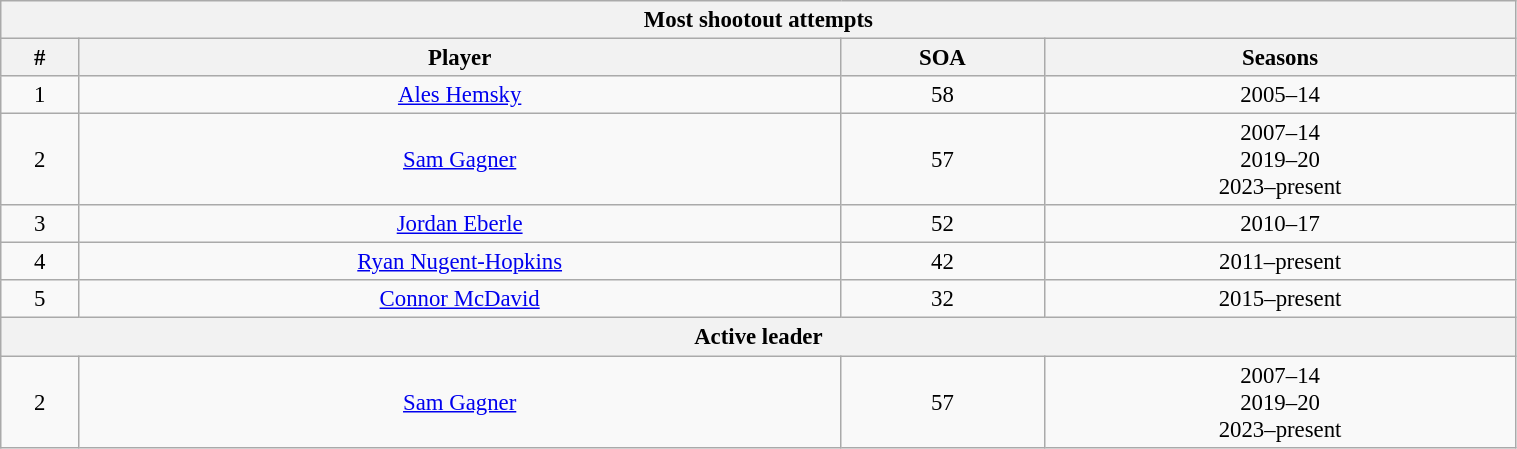<table class="wikitable" style="text-align: center; font-size: 95%" width="80%">
<tr>
<th colspan="4">Most shootout attempts</th>
</tr>
<tr>
<th>#</th>
<th>Player</th>
<th>SOA</th>
<th>Seasons</th>
</tr>
<tr>
<td>1</td>
<td><a href='#'>Ales Hemsky</a></td>
<td>58</td>
<td>2005–14</td>
</tr>
<tr>
<td>2</td>
<td><a href='#'>Sam Gagner</a></td>
<td>57</td>
<td>2007–14<br>2019–20<br>2023–present</td>
</tr>
<tr>
<td>3</td>
<td><a href='#'>Jordan Eberle</a></td>
<td>52</td>
<td>2010–17</td>
</tr>
<tr>
<td>4</td>
<td><a href='#'>Ryan Nugent-Hopkins</a></td>
<td>42</td>
<td>2011–present</td>
</tr>
<tr>
<td>5</td>
<td><a href='#'>Connor McDavid</a></td>
<td>32</td>
<td>2015–present</td>
</tr>
<tr>
<th colspan="4">Active leader</th>
</tr>
<tr>
<td>2</td>
<td><a href='#'>Sam Gagner</a></td>
<td>57</td>
<td>2007–14<br>2019–20<br>2023–present</td>
</tr>
</table>
